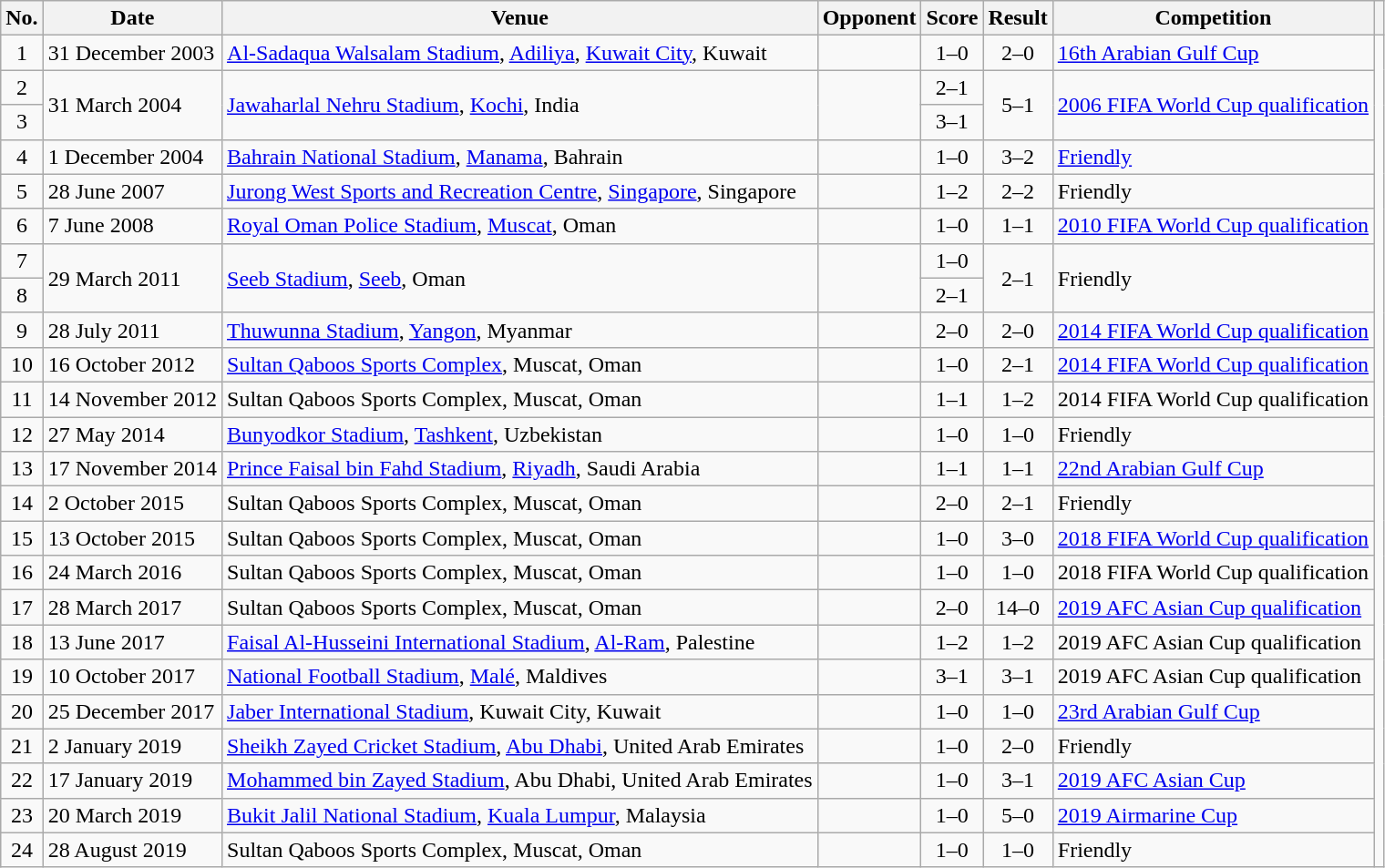<table class="wikitable sortable">
<tr>
<th scope="col">No.</th>
<th scope="col">Date</th>
<th scope="col">Venue</th>
<th scope="col">Opponent</th>
<th scope="col">Score</th>
<th scope="col">Result</th>
<th scope="col">Competition</th>
<th scope="col" class="unsortable"></th>
</tr>
<tr>
<td align="center">1</td>
<td>31 December 2003</td>
<td><a href='#'>Al-Sadaqua Walsalam Stadium</a>, <a href='#'>Adiliya</a>, <a href='#'>Kuwait City</a>, Kuwait</td>
<td></td>
<td align=center>1–0</td>
<td align=center>2–0</td>
<td><a href='#'>16th Arabian Gulf Cup</a></td>
</tr>
<tr>
<td align="center">2</td>
<td rowspan=2>31 March 2004</td>
<td rowspan=2><a href='#'>Jawaharlal Nehru Stadium</a>, <a href='#'>Kochi</a>, India</td>
<td rowspan=2></td>
<td align=center>2–1</td>
<td rowspan=2 align=center>5–1</td>
<td rowspan=2><a href='#'>2006 FIFA World Cup qualification</a></td>
</tr>
<tr>
<td align="center">3</td>
<td align=center>3–1</td>
</tr>
<tr>
<td align="center">4</td>
<td>1 December 2004</td>
<td><a href='#'>Bahrain National Stadium</a>, <a href='#'>Manama</a>, Bahrain</td>
<td></td>
<td align=center>1–0</td>
<td align=center>3–2</td>
<td><a href='#'>Friendly</a></td>
</tr>
<tr>
<td align="center">5</td>
<td>28 June 2007</td>
<td><a href='#'>Jurong West Sports and Recreation Centre</a>,  <a href='#'>Singapore</a>, Singapore</td>
<td></td>
<td align=center>1–2</td>
<td align=center>2–2</td>
<td>Friendly</td>
</tr>
<tr>
<td align="center">6</td>
<td>7 June 2008</td>
<td><a href='#'>Royal Oman Police Stadium</a>, <a href='#'>Muscat</a>, Oman</td>
<td></td>
<td align=center>1–0</td>
<td align=center>1–1</td>
<td><a href='#'>2010 FIFA World Cup qualification</a></td>
</tr>
<tr>
<td align="center">7</td>
<td rowspan=2>29 March 2011</td>
<td rowspan=2><a href='#'>Seeb Stadium</a>, <a href='#'>Seeb</a>, Oman</td>
<td rowspan=2></td>
<td align=center>1–0</td>
<td rowspan=2 align=center>2–1</td>
<td rowspan=2>Friendly</td>
</tr>
<tr>
<td align="center">8</td>
<td align=center>2–1</td>
</tr>
<tr>
<td align="center">9</td>
<td>28 July 2011</td>
<td><a href='#'>Thuwunna Stadium</a>, <a href='#'>Yangon</a>, Myanmar</td>
<td></td>
<td align=center>2–0</td>
<td align=center>2–0</td>
<td><a href='#'>2014 FIFA World Cup qualification</a></td>
</tr>
<tr>
<td align="center">10</td>
<td>16 October 2012</td>
<td><a href='#'>Sultan Qaboos Sports Complex</a>, Muscat, Oman</td>
<td></td>
<td align=center>1–0</td>
<td align=center>2–1</td>
<td><a href='#'>2014 FIFA World Cup qualification</a></td>
</tr>
<tr>
<td align="center">11</td>
<td>14 November 2012</td>
<td>Sultan Qaboos Sports Complex, Muscat, Oman</td>
<td></td>
<td align=center>1–1</td>
<td align=center>1–2</td>
<td>2014 FIFA World Cup qualification</td>
</tr>
<tr>
<td align="center">12</td>
<td>27 May 2014</td>
<td><a href='#'>Bunyodkor Stadium</a>, <a href='#'>Tashkent</a>, Uzbekistan</td>
<td></td>
<td align=center>1–0</td>
<td align=center>1–0</td>
<td>Friendly</td>
</tr>
<tr>
<td align="center">13</td>
<td>17 November 2014</td>
<td><a href='#'>Prince Faisal bin Fahd Stadium</a>, <a href='#'>Riyadh</a>, Saudi Arabia</td>
<td></td>
<td align=center>1–1</td>
<td align=center>1–1</td>
<td><a href='#'>22nd Arabian Gulf Cup</a></td>
</tr>
<tr>
<td align="center">14</td>
<td>2 October 2015</td>
<td>Sultan Qaboos Sports Complex, Muscat, Oman</td>
<td></td>
<td align=center>2–0</td>
<td align=center>2–1</td>
<td>Friendly</td>
</tr>
<tr>
<td align="center">15</td>
<td>13 October 2015</td>
<td>Sultan Qaboos Sports Complex, Muscat, Oman</td>
<td></td>
<td align=center>1–0</td>
<td align=center>3–0</td>
<td><a href='#'>2018 FIFA World Cup qualification</a></td>
</tr>
<tr>
<td align="center">16</td>
<td>24 March 2016</td>
<td>Sultan Qaboos Sports Complex, Muscat, Oman</td>
<td></td>
<td align=center>1–0</td>
<td align=center>1–0</td>
<td>2018 FIFA World Cup qualification</td>
</tr>
<tr>
<td align="center">17</td>
<td>28 March 2017</td>
<td>Sultan Qaboos Sports Complex, Muscat, Oman</td>
<td></td>
<td align=center>2–0</td>
<td align=center>14–0</td>
<td><a href='#'>2019 AFC Asian Cup qualification</a></td>
</tr>
<tr>
<td align="center">18</td>
<td>13 June 2017</td>
<td><a href='#'>Faisal Al-Husseini International Stadium</a>, <a href='#'>Al-Ram</a>, Palestine</td>
<td></td>
<td align=center>1–2</td>
<td align=center>1–2</td>
<td>2019 AFC Asian Cup qualification</td>
</tr>
<tr>
<td align="center">19</td>
<td>10 October 2017</td>
<td><a href='#'>National Football Stadium</a>, <a href='#'>Malé</a>, Maldives</td>
<td></td>
<td align=center>3–1</td>
<td align=center>3–1</td>
<td>2019 AFC Asian Cup qualification</td>
</tr>
<tr>
<td align="center">20</td>
<td>25 December 2017</td>
<td><a href='#'>Jaber International Stadium</a>, Kuwait City, Kuwait</td>
<td></td>
<td align=center>1–0</td>
<td align=center>1–0</td>
<td><a href='#'>23rd Arabian Gulf Cup</a></td>
</tr>
<tr>
<td align="center">21</td>
<td>2 January 2019</td>
<td><a href='#'>Sheikh Zayed Cricket Stadium</a>, <a href='#'>Abu Dhabi</a>, United Arab Emirates</td>
<td></td>
<td align=center>1–0</td>
<td align=center>2–0</td>
<td>Friendly</td>
</tr>
<tr>
<td align="center">22</td>
<td>17 January 2019</td>
<td><a href='#'>Mohammed bin Zayed Stadium</a>, Abu Dhabi, United Arab Emirates</td>
<td></td>
<td align=center>1–0</td>
<td align=center>3–1</td>
<td><a href='#'>2019 AFC Asian Cup</a></td>
</tr>
<tr>
<td align="center">23</td>
<td>20 March 2019</td>
<td><a href='#'>Bukit Jalil National Stadium</a>, <a href='#'>Kuala Lumpur</a>, Malaysia</td>
<td></td>
<td align=center>1–0</td>
<td align=center>5–0</td>
<td><a href='#'>2019 Airmarine Cup</a></td>
</tr>
<tr>
<td align="center">24</td>
<td>28 August 2019</td>
<td>Sultan Qaboos Sports Complex, Muscat, Oman</td>
<td></td>
<td align=center>1–0</td>
<td align=center>1–0</td>
<td>Friendly</td>
</tr>
</table>
